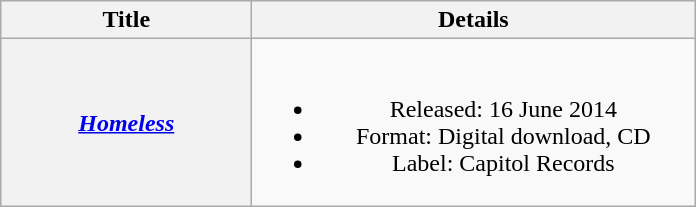<table class="wikitable plainrowheaders" style="text-align:center;">
<tr>
<th scope="col" style="width:10em;">Title</th>
<th scope="col" style="width:18em;">Details</th>
</tr>
<tr>
<th scope="row"><em><a href='#'>Homeless</a></em></th>
<td><br><ul><li>Released: 16 June 2014</li><li>Format: Digital download, CD</li><li>Label: Capitol Records</li></ul></td>
</tr>
</table>
